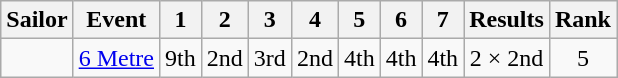<table class="wikitable" style="text-align:center">
<tr>
<th>Sailor</th>
<th>Event</th>
<th>1</th>
<th>2</th>
<th>3</th>
<th>4</th>
<th>5</th>
<th>6</th>
<th>7</th>
<th>Results</th>
<th>Rank</th>
</tr>
<tr>
<td align=left></td>
<td align=left><a href='#'>6 Metre</a></td>
<td>9th</td>
<td>2nd</td>
<td>3rd</td>
<td>2nd</td>
<td>4th</td>
<td>4th</td>
<td>4th</td>
<td>2 × 2nd</td>
<td>5</td>
</tr>
</table>
